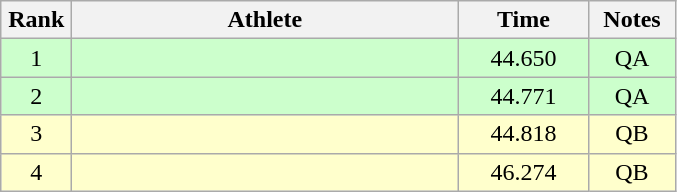<table class=wikitable style="text-align:center">
<tr>
<th width=40>Rank</th>
<th width=250>Athlete</th>
<th width=80>Time</th>
<th width=50>Notes</th>
</tr>
<tr bgcolor="ccffcc">
<td>1</td>
<td align=left></td>
<td>44.650</td>
<td>QA</td>
</tr>
<tr bgcolor="ccffcc">
<td>2</td>
<td align=left></td>
<td>44.771</td>
<td>QA</td>
</tr>
<tr bgcolor="ffffcc">
<td>3</td>
<td align=left></td>
<td>44.818</td>
<td>QB</td>
</tr>
<tr bgcolor="ffffcc">
<td>4</td>
<td align=left></td>
<td>46.274</td>
<td>QB</td>
</tr>
</table>
